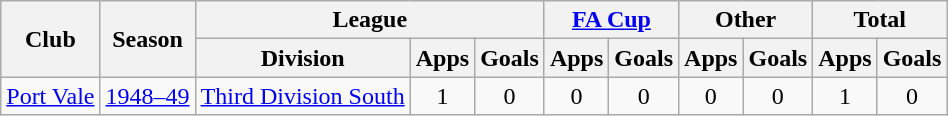<table class="wikitable" style="text-align:center">
<tr>
<th rowspan="2">Club</th>
<th rowspan="2">Season</th>
<th colspan="3">League</th>
<th colspan="2"><a href='#'>FA Cup</a></th>
<th colspan="2">Other</th>
<th colspan="2">Total</th>
</tr>
<tr>
<th>Division</th>
<th>Apps</th>
<th>Goals</th>
<th>Apps</th>
<th>Goals</th>
<th>Apps</th>
<th>Goals</th>
<th>Apps</th>
<th>Goals</th>
</tr>
<tr>
<td><a href='#'>Port Vale</a></td>
<td><a href='#'>1948–49</a></td>
<td><a href='#'>Third Division South</a></td>
<td>1</td>
<td>0</td>
<td>0</td>
<td>0</td>
<td>0</td>
<td>0</td>
<td>1</td>
<td>0</td>
</tr>
</table>
